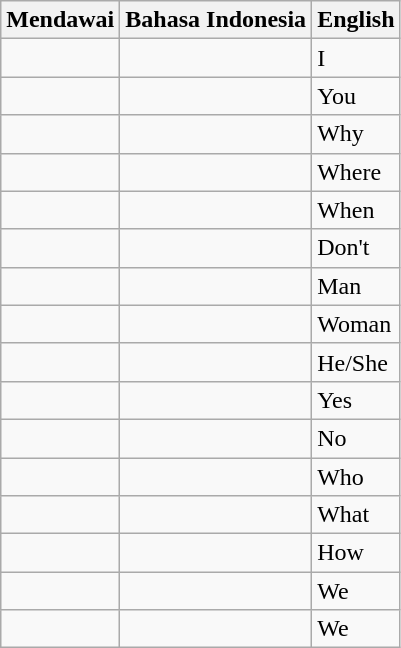<table class="wikitable">
<tr>
<th>Mendawai</th>
<th>Bahasa Indonesia</th>
<th>English</th>
</tr>
<tr>
<td></td>
<td></td>
<td>I</td>
</tr>
<tr>
<td></td>
<td></td>
<td>You</td>
</tr>
<tr>
<td></td>
<td></td>
<td>Why</td>
</tr>
<tr>
<td></td>
<td></td>
<td>Where</td>
</tr>
<tr>
<td></td>
<td></td>
<td>When</td>
</tr>
<tr>
<td></td>
<td></td>
<td>Don't</td>
</tr>
<tr>
<td></td>
<td></td>
<td>Man</td>
</tr>
<tr>
<td></td>
<td></td>
<td>Woman</td>
</tr>
<tr>
<td></td>
<td></td>
<td>He/She</td>
</tr>
<tr>
<td></td>
<td></td>
<td>Yes</td>
</tr>
<tr>
<td></td>
<td></td>
<td>No</td>
</tr>
<tr>
<td></td>
<td></td>
<td>Who</td>
</tr>
<tr>
<td></td>
<td></td>
<td>What</td>
</tr>
<tr>
<td></td>
<td></td>
<td>How</td>
</tr>
<tr>
<td></td>
<td></td>
<td>We</td>
</tr>
<tr>
<td></td>
<td></td>
<td>We</td>
</tr>
</table>
